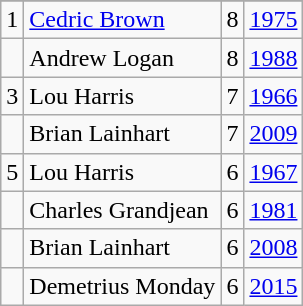<table class="wikitable" style="display:inline-table;">
<tr>
</tr>
<tr>
<td>1</td>
<td><a href='#'>Cedric Brown</a></td>
<td>8</td>
<td><a href='#'>1975</a></td>
</tr>
<tr>
<td></td>
<td>Andrew Logan</td>
<td>8</td>
<td><a href='#'>1988</a></td>
</tr>
<tr>
<td>3</td>
<td>Lou Harris</td>
<td>7</td>
<td><a href='#'>1966</a></td>
</tr>
<tr>
<td></td>
<td>Brian Lainhart</td>
<td>7</td>
<td><a href='#'>2009</a></td>
</tr>
<tr>
<td>5</td>
<td>Lou Harris</td>
<td>6</td>
<td><a href='#'>1967</a></td>
</tr>
<tr>
<td></td>
<td>Charles Grandjean</td>
<td>6</td>
<td><a href='#'>1981</a></td>
</tr>
<tr>
<td></td>
<td>Brian Lainhart</td>
<td>6</td>
<td><a href='#'>2008</a></td>
</tr>
<tr>
<td></td>
<td>Demetrius Monday</td>
<td>6</td>
<td><a href='#'>2015</a></td>
</tr>
</table>
